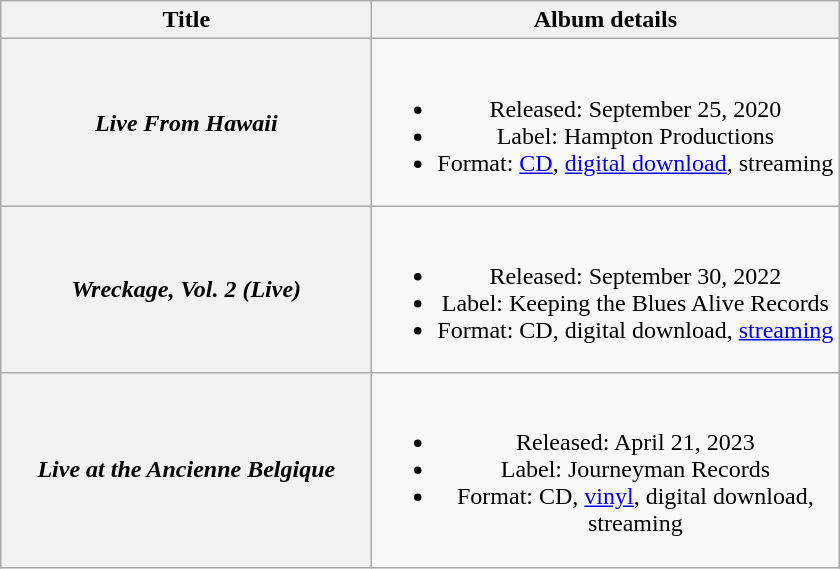<table class="wikitable plainrowheaders" style="text-align:center">
<tr>
<th scope="col" style="width:15em;">Title</th>
<th scope="col" style="width:19em;">Album details</th>
</tr>
<tr>
<th scope="row"><em>Live From Hawaii</em></th>
<td><br><ul><li>Released: September 25, 2020</li><li>Label: Hampton Productions</li><li>Format: <a href='#'>CD</a>, <a href='#'>digital download</a>, streaming</li></ul></td>
</tr>
<tr>
<th scope="row"><em>Wreckage, Vol. 2 (Live)</em></th>
<td><br><ul><li>Released: September 30, 2022</li><li>Label: Keeping the Blues Alive Records</li><li>Format: CD, digital download, <a href='#'>streaming</a></li></ul></td>
</tr>
<tr>
<th scope="row"><em>Live at the Ancienne Belgique</em></th>
<td><br><ul><li>Released: April 21, 2023</li><li>Label: Journeyman Records</li><li>Format: CD, <a href='#'>vinyl</a>, digital download, streaming</li></ul></td>
</tr>
</table>
